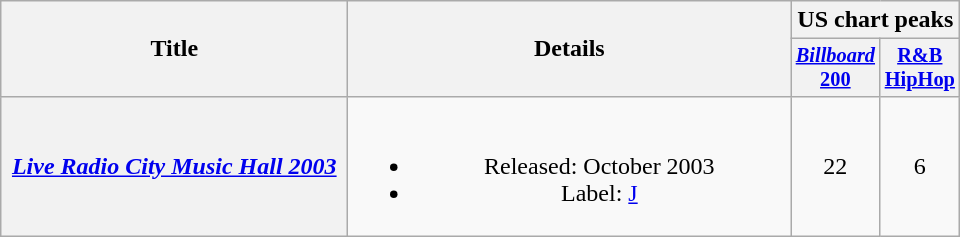<table class="wikitable plainrowheaders" style="text-align:center;">
<tr>
<th scope="col" rowspan="2" style="width:14em;">Title</th>
<th scope="col" rowspan="2" style="width:18em;">Details</th>
<th scope="col" colspan="2">US chart peaks</th>
</tr>
<tr>
<th scope="col" style="width:3em;font-size:85%;"><a href='#'><em>Billboard</em><br>200</a></th>
<th scope="col" style="width:3em;font-size:85%;"><a href='#'>R&B<br>HipHop</a></th>
</tr>
<tr>
<th scope="row"><em><a href='#'>Live Radio City Music Hall 2003</a></em></th>
<td><br><ul><li>Released: October 2003</li><li>Label: <a href='#'>J</a></li></ul></td>
<td>22</td>
<td>6</td>
</tr>
</table>
